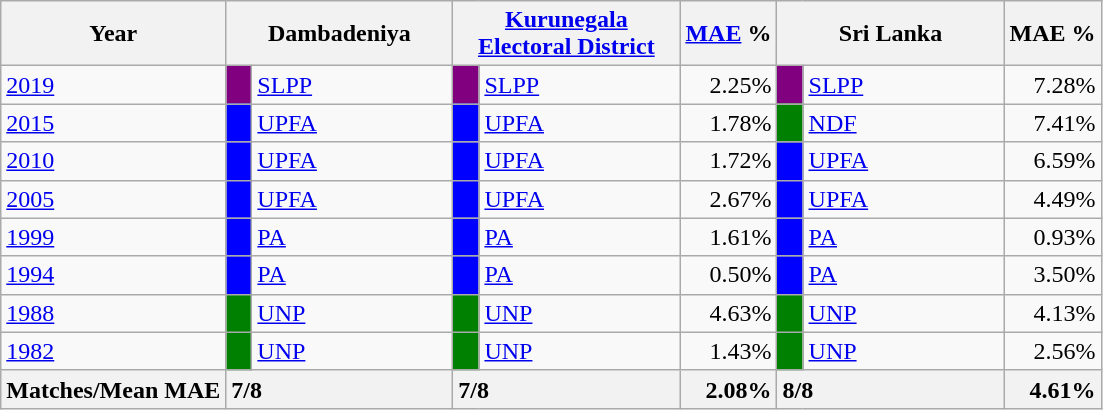<table class="wikitable">
<tr>
<th>Year</th>
<th colspan="2" width="144px">Dambadeniya</th>
<th colspan="2" width="144px"><a href='#'>Kurunegala Electoral District</a></th>
<th><a href='#'>MAE</a> %</th>
<th colspan="2" width="144px">Sri Lanka</th>
<th>MAE %</th>
</tr>
<tr>
<td><a href='#'>2019</a></td>
<td style="background-color:purple;" width="10px"></td>
<td style="text-align:left;"><a href='#'>SLPP</a></td>
<td style="background-color:purple;" width="10px"></td>
<td style="text-align:left;"><a href='#'>SLPP</a></td>
<td style="text-align:right;">2.25%</td>
<td style="background-color:purple;" width="10px"></td>
<td style="text-align:left;"><a href='#'>SLPP</a></td>
<td style="text-align:right;">7.28%</td>
</tr>
<tr>
<td><a href='#'>2015</a></td>
<td style="background-color:blue;" width="10px"></td>
<td style="text-align:left;"><a href='#'>UPFA</a></td>
<td style="background-color:blue;" width="10px"></td>
<td style="text-align:left;"><a href='#'>UPFA</a></td>
<td style="text-align:right;">1.78%</td>
<td style="background-color:green;" width="10px"></td>
<td style="text-align:left;"><a href='#'>NDF</a></td>
<td style="text-align:right;">7.41%</td>
</tr>
<tr>
<td><a href='#'>2010</a></td>
<td style="background-color:blue;" width="10px"></td>
<td style="text-align:left;"><a href='#'>UPFA</a></td>
<td style="background-color:blue;" width="10px"></td>
<td style="text-align:left;"><a href='#'>UPFA</a></td>
<td style="text-align:right;">1.72%</td>
<td style="background-color:blue;" width="10px"></td>
<td style="text-align:left;"><a href='#'>UPFA</a></td>
<td style="text-align:right;">6.59%</td>
</tr>
<tr>
<td><a href='#'>2005</a></td>
<td style="background-color:blue;" width="10px"></td>
<td style="text-align:left;"><a href='#'>UPFA</a></td>
<td style="background-color:blue;" width="10px"></td>
<td style="text-align:left;"><a href='#'>UPFA</a></td>
<td style="text-align:right;">2.67%</td>
<td style="background-color:blue;" width="10px"></td>
<td style="text-align:left;"><a href='#'>UPFA</a></td>
<td style="text-align:right;">4.49%</td>
</tr>
<tr>
<td><a href='#'>1999</a></td>
<td style="background-color:blue;" width="10px"></td>
<td style="text-align:left;"><a href='#'>PA</a></td>
<td style="background-color:blue;" width="10px"></td>
<td style="text-align:left;"><a href='#'>PA</a></td>
<td style="text-align:right;">1.61%</td>
<td style="background-color:blue;" width="10px"></td>
<td style="text-align:left;"><a href='#'>PA</a></td>
<td style="text-align:right;">0.93%</td>
</tr>
<tr>
<td><a href='#'>1994</a></td>
<td style="background-color:blue;" width="10px"></td>
<td style="text-align:left;"><a href='#'>PA</a></td>
<td style="background-color:blue;" width="10px"></td>
<td style="text-align:left;"><a href='#'>PA</a></td>
<td style="text-align:right;">0.50%</td>
<td style="background-color:blue;" width="10px"></td>
<td style="text-align:left;"><a href='#'>PA</a></td>
<td style="text-align:right;">3.50%</td>
</tr>
<tr>
<td><a href='#'>1988</a></td>
<td style="background-color:green;" width="10px"></td>
<td style="text-align:left;"><a href='#'>UNP</a></td>
<td style="background-color:green;" width="10px"></td>
<td style="text-align:left;"><a href='#'>UNP</a></td>
<td style="text-align:right;">4.63%</td>
<td style="background-color:green;" width="10px"></td>
<td style="text-align:left;"><a href='#'>UNP</a></td>
<td style="text-align:right;">4.13%</td>
</tr>
<tr>
<td><a href='#'>1982</a></td>
<td style="background-color:green;" width="10px"></td>
<td style="text-align:left;"><a href='#'>UNP</a></td>
<td style="background-color:green;" width="10px"></td>
<td style="text-align:left;"><a href='#'>UNP</a></td>
<td style="text-align:right;">1.43%</td>
<td style="background-color:green;" width="10px"></td>
<td style="text-align:left;"><a href='#'>UNP</a></td>
<td style="text-align:right;">2.56%</td>
</tr>
<tr>
<th>Matches/Mean MAE</th>
<th style="text-align:left;"colspan="2" width="144px">7/8</th>
<th style="text-align:left;"colspan="2" width="144px">7/8</th>
<th style="text-align:right;">2.08%</th>
<th style="text-align:left;"colspan="2" width="144px">8/8</th>
<th style="text-align:right;">4.61%</th>
</tr>
</table>
